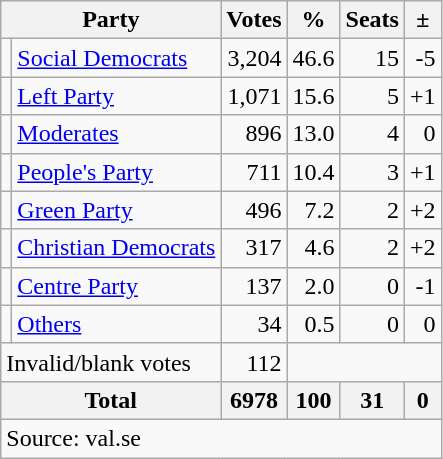<table class=wikitable style=text-align:right>
<tr>
<th colspan=2>Party</th>
<th>Votes</th>
<th>%</th>
<th>Seats</th>
<th>±</th>
</tr>
<tr>
<td bgcolor=></td>
<td align=left><a href='#'>Social Democrats</a></td>
<td>3,204</td>
<td>46.6</td>
<td>15</td>
<td>-5</td>
</tr>
<tr>
<td bgcolor=></td>
<td align=left><a href='#'>Left Party</a></td>
<td>1,071</td>
<td>15.6</td>
<td>5</td>
<td>+1</td>
</tr>
<tr>
<td bgcolor=></td>
<td align=left><a href='#'>Moderates</a></td>
<td>896</td>
<td>13.0</td>
<td>4</td>
<td>0</td>
</tr>
<tr>
<td bgcolor=></td>
<td align=left><a href='#'>People's Party</a></td>
<td>711</td>
<td>10.4</td>
<td>3</td>
<td>+1</td>
</tr>
<tr>
<td bgcolor=></td>
<td align=left><a href='#'>Green Party</a></td>
<td>496</td>
<td>7.2</td>
<td>2</td>
<td>+2</td>
</tr>
<tr>
<td bgcolor=></td>
<td align=left><a href='#'>Christian Democrats</a></td>
<td>317</td>
<td>4.6</td>
<td>2</td>
<td>+2</td>
</tr>
<tr>
<td bgcolor=></td>
<td align=left><a href='#'>Centre Party</a></td>
<td>137</td>
<td>2.0</td>
<td>0</td>
<td>-1</td>
</tr>
<tr>
<td></td>
<td align=left><a href='#'>Others</a></td>
<td>34</td>
<td>0.5</td>
<td>0</td>
<td>0</td>
</tr>
<tr>
<td align=left colspan=2>Invalid/blank votes</td>
<td>112</td>
<td colspan=3></td>
</tr>
<tr>
<th align=left colspan=2>Total</th>
<th>6978</th>
<th>100</th>
<th>31</th>
<th>0</th>
</tr>
<tr>
<td align=left colspan=6>Source: val.se </td>
</tr>
</table>
